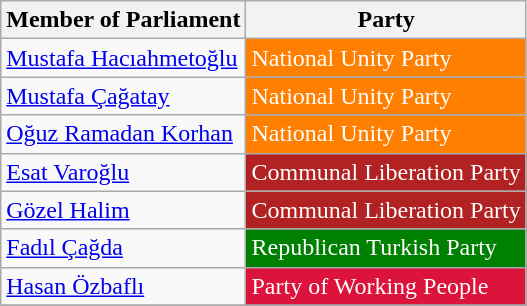<table class="wikitable">
<tr>
<th>Member of Parliament</th>
<th>Party</th>
</tr>
<tr>
<td><a href='#'>Mustafa Hacıahmetoğlu</a></td>
<td style="background:#FF7F00; color:white">National Unity Party</td>
</tr>
<tr>
<td><a href='#'>Mustafa Çağatay</a></td>
<td style="background:#FF7F00; color:white">National Unity Party</td>
</tr>
<tr>
<td><a href='#'>Oğuz Ramadan Korhan</a></td>
<td style="background:#FF7F00; color:white">National Unity Party</td>
</tr>
<tr>
<td><a href='#'>Esat Varoğlu</a></td>
<td style="background:#B22222; color:white">Communal Liberation Party</td>
</tr>
<tr>
<td><a href='#'>Gözel Halim</a></td>
<td style="background:#B22222; color:white">Communal Liberation Party</td>
</tr>
<tr>
<td><a href='#'>Fadıl Çağda</a></td>
<td style="background:#008000; color:white">Republican Turkish Party</td>
</tr>
<tr>
<td><a href='#'>Hasan Özbaflı</a></td>
<td style="background:#DC143C; color:white">Party of Working People</td>
</tr>
<tr>
</tr>
</table>
